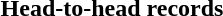<table class="toccolours collapsible collapsed" style="width:100%; background:inherit">
<tr>
<th>Head-to-head records</th>
</tr>
<tr>
<td><br></td>
</tr>
</table>
